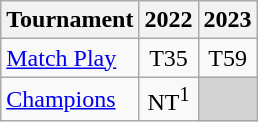<table class="wikitable" style="text-align:center;">
<tr>
<th>Tournament</th>
<th>2022</th>
<th>2023</th>
</tr>
<tr>
<td align="left"><a href='#'>Match Play</a></td>
<td>T35</td>
<td>T59</td>
</tr>
<tr>
<td align="left"><a href='#'>Champions</a></td>
<td>NT<sup>1</sup></td>
<td colspan=1 style="background:#D3D3D3;"></td>
</tr>
</table>
